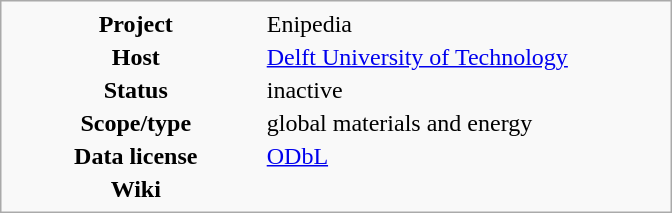<table class="infobox" style="width: 28em">
<tr>
<th style="width: 35%">Project</th>
<td style="width: 55%">Enipedia</td>
</tr>
<tr>
<th>Host</th>
<td><a href='#'>Delft University of Technology</a></td>
</tr>
<tr>
<th>Status</th>
<td>inactive</td>
</tr>
<tr>
<th>Scope/type</th>
<td>global materials and energy</td>
</tr>
<tr>
<th>Data license</th>
<td><a href='#'>ODbL</a></td>
</tr>
<tr>
<th>Wiki</th>
<td></td>
</tr>
</table>
